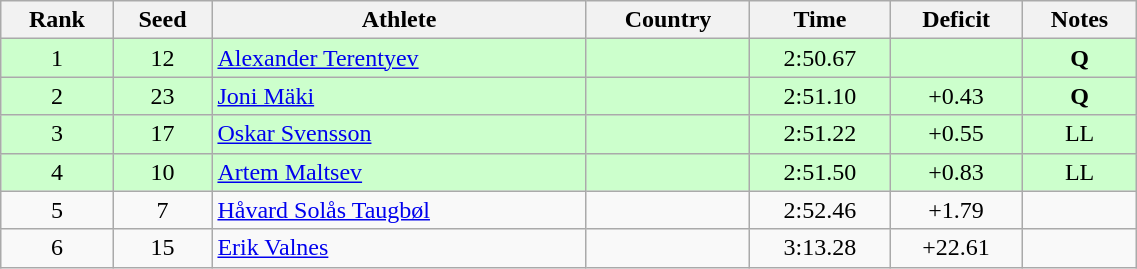<table class="wikitable sortable" style="text-align:center" width=60%>
<tr>
<th>Rank</th>
<th>Seed</th>
<th>Athlete</th>
<th>Country</th>
<th>Time</th>
<th>Deficit</th>
<th>Notes</th>
</tr>
<tr bgcolor=#ccffcc>
<td>1</td>
<td>12</td>
<td align=left><a href='#'>Alexander Terentyev</a></td>
<td align=left></td>
<td>2:50.67</td>
<td></td>
<td><strong>Q</strong></td>
</tr>
<tr bgcolor=#ccffcc>
<td>2</td>
<td>23</td>
<td align=left><a href='#'>Joni Mäki</a></td>
<td align=left></td>
<td>2:51.10</td>
<td>+0.43</td>
<td><strong>Q</strong></td>
</tr>
<tr bgcolor=#ccffcc>
<td>3</td>
<td>17</td>
<td align=left><a href='#'>Oskar Svensson</a></td>
<td align=left></td>
<td>2:51.22</td>
<td>+0.55</td>
<td>LL</td>
</tr>
<tr bgcolor=#ccffcc>
<td>4</td>
<td>10</td>
<td align=left><a href='#'>Artem Maltsev</a></td>
<td align=left></td>
<td>2:51.50</td>
<td>+0.83</td>
<td>LL</td>
</tr>
<tr>
<td>5</td>
<td>7</td>
<td align=left><a href='#'>Håvard Solås Taugbøl</a></td>
<td align=left></td>
<td>2:52.46</td>
<td>+1.79</td>
<td></td>
</tr>
<tr>
<td>6</td>
<td>15</td>
<td align=left><a href='#'>Erik Valnes</a></td>
<td align=left></td>
<td>3:13.28</td>
<td>+22.61</td>
<td></td>
</tr>
</table>
